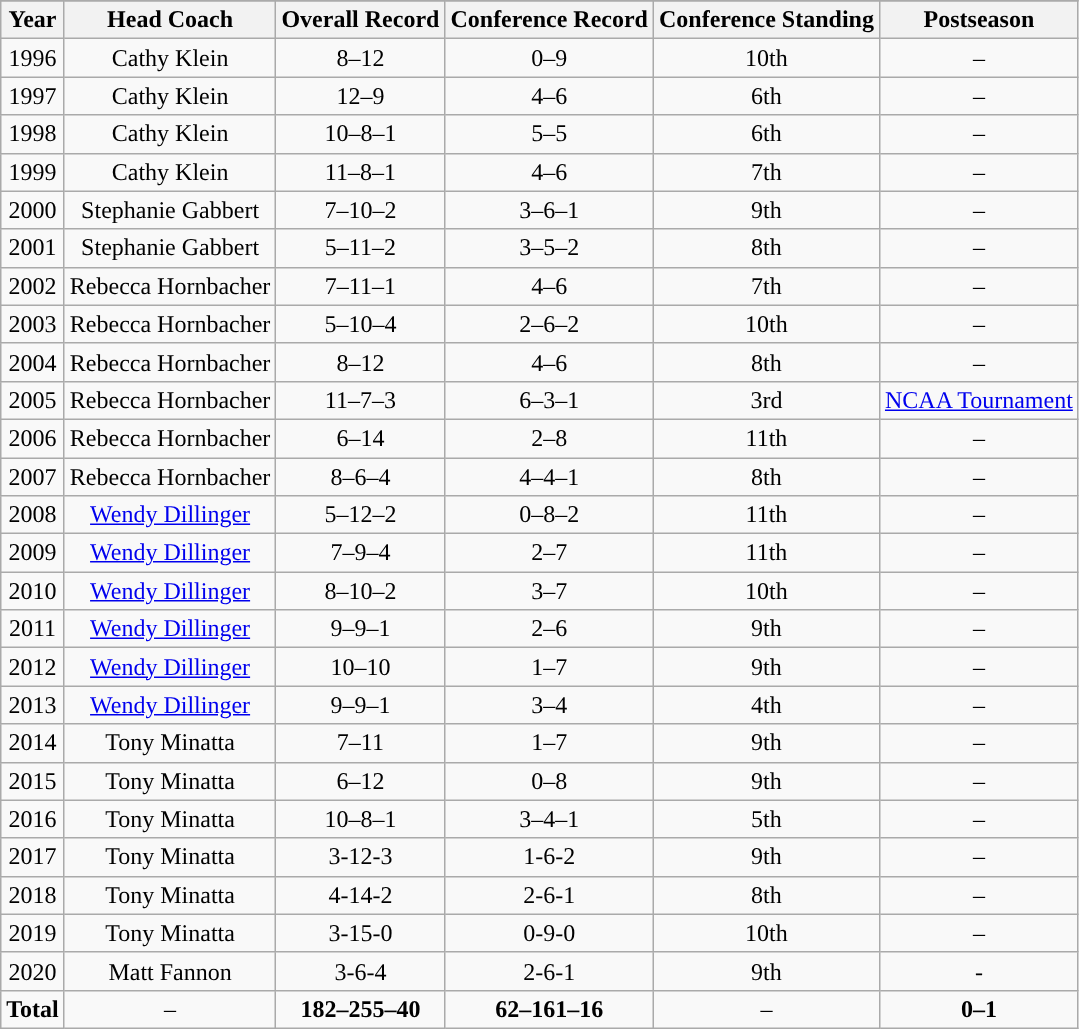<table class="wikitable" style="text-align: center">
<tr>
</tr>
<tr>
<th>Year</th>
<th>Head Coach</th>
<th>Overall Record</th>
<th>Conference Record</th>
<th>Conference Standing</th>
<th>Postseason</th>
</tr>
<tr>
<td>1996</td>
<td>Cathy Klein</td>
<td>8–12</td>
<td>0–9</td>
<td>10th</td>
<td>–</td>
</tr>
<tr>
<td>1997</td>
<td>Cathy Klein</td>
<td>12–9</td>
<td>4–6</td>
<td>6th</td>
<td>–</td>
</tr>
<tr>
<td>1998</td>
<td>Cathy Klein</td>
<td>10–8–1</td>
<td>5–5</td>
<td>6th</td>
<td>–</td>
</tr>
<tr>
<td>1999</td>
<td>Cathy Klein</td>
<td>11–8–1</td>
<td>4–6</td>
<td>7th</td>
<td>–</td>
</tr>
<tr>
<td>2000</td>
<td>Stephanie Gabbert</td>
<td>7–10–2</td>
<td>3–6–1</td>
<td>9th</td>
<td>–</td>
</tr>
<tr>
<td>2001</td>
<td>Stephanie Gabbert</td>
<td>5–11–2</td>
<td>3–5–2</td>
<td>8th</td>
<td>–</td>
</tr>
<tr>
<td>2002</td>
<td>Rebecca Hornbacher</td>
<td>7–11–1</td>
<td>4–6</td>
<td>7th</td>
<td>–</td>
</tr>
<tr>
<td>2003</td>
<td>Rebecca Hornbacher</td>
<td>5–10–4</td>
<td>2–6–2</td>
<td>10th</td>
<td>–</td>
</tr>
<tr>
<td>2004</td>
<td>Rebecca Hornbacher</td>
<td>8–12</td>
<td>4–6</td>
<td>8th</td>
<td>–</td>
</tr>
<tr>
<td>2005</td>
<td>Rebecca Hornbacher</td>
<td>11–7–3</td>
<td>6–3–1</td>
<td>3rd</td>
<td><a href='#'>NCAA Tournament</a></td>
</tr>
<tr>
<td>2006</td>
<td>Rebecca Hornbacher</td>
<td>6–14</td>
<td>2–8</td>
<td>11th</td>
<td>–</td>
</tr>
<tr>
<td>2007</td>
<td>Rebecca Hornbacher</td>
<td>8–6–4</td>
<td>4–4–1</td>
<td>8th</td>
<td>–</td>
</tr>
<tr>
<td>2008</td>
<td><a href='#'>Wendy Dillinger</a></td>
<td>5–12–2</td>
<td>0–8–2</td>
<td>11th</td>
<td>–</td>
</tr>
<tr>
<td>2009</td>
<td><a href='#'>Wendy Dillinger</a></td>
<td>7–9–4</td>
<td>2–7</td>
<td>11th</td>
<td>–</td>
</tr>
<tr>
<td>2010</td>
<td><a href='#'>Wendy Dillinger</a></td>
<td>8–10–2</td>
<td>3–7</td>
<td>10th</td>
<td>–</td>
</tr>
<tr>
<td>2011</td>
<td><a href='#'>Wendy Dillinger</a></td>
<td>9–9–1</td>
<td>2–6</td>
<td>9th</td>
<td>–</td>
</tr>
<tr>
<td>2012</td>
<td><a href='#'>Wendy Dillinger</a></td>
<td>10–10</td>
<td>1–7</td>
<td>9th</td>
<td>–</td>
</tr>
<tr>
<td>2013</td>
<td><a href='#'>Wendy Dillinger</a></td>
<td>9–9–1</td>
<td>3–4</td>
<td>4th</td>
<td>–</td>
</tr>
<tr>
<td>2014</td>
<td>Tony Minatta</td>
<td>7–11</td>
<td>1–7</td>
<td>9th</td>
<td>–</td>
</tr>
<tr>
<td>2015</td>
<td>Tony Minatta</td>
<td>6–12</td>
<td>0–8</td>
<td>9th</td>
<td>–</td>
</tr>
<tr>
<td>2016</td>
<td>Tony Minatta</td>
<td>10–8–1</td>
<td>3–4–1</td>
<td>5th</td>
<td>–</td>
</tr>
<tr>
<td>2017</td>
<td>Tony Minatta</td>
<td>3-12-3</td>
<td>1-6-2</td>
<td>9th</td>
<td>–</td>
</tr>
<tr>
<td>2018</td>
<td>Tony Minatta</td>
<td>4-14-2</td>
<td>2-6-1</td>
<td>8th</td>
<td>–</td>
</tr>
<tr>
<td>2019</td>
<td>Tony Minatta</td>
<td>3-15-0</td>
<td>0-9-0</td>
<td>10th</td>
<td>–</td>
</tr>
<tr>
<td>2020</td>
<td>Matt Fannon</td>
<td>3-6-4</td>
<td>2-6-1</td>
<td>9th</td>
<td>-</td>
</tr>
<tr>
<td><strong>Total</strong></td>
<td>–</td>
<td><strong>182–255–40</strong></td>
<td><strong>62–161–16</strong></td>
<td>–</td>
<td><strong>0–1</strong></td>
</tr>
</table>
